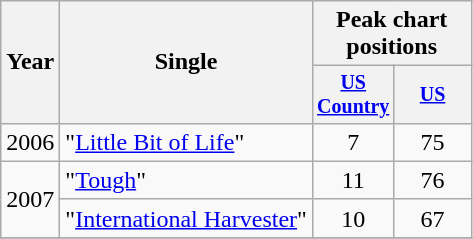<table class="wikitable" style="text-align:center;">
<tr>
<th rowspan="2">Year</th>
<th rowspan="2">Single</th>
<th colspan="3">Peak chart<br>positions</th>
</tr>
<tr style="font-size:smaller;">
<th width="45"><a href='#'>US Country</a></th>
<th width="45"><a href='#'>US</a></th>
</tr>
<tr>
<td>2006</td>
<td align="left">"<a href='#'>Little Bit of Life</a>"</td>
<td>7</td>
<td>75</td>
</tr>
<tr>
<td rowspan="2">2007</td>
<td align="left">"<a href='#'>Tough</a>"</td>
<td>11</td>
<td>76</td>
</tr>
<tr>
<td align="left">"<a href='#'>International Harvester</a>"</td>
<td>10</td>
<td>67</td>
</tr>
<tr>
</tr>
</table>
